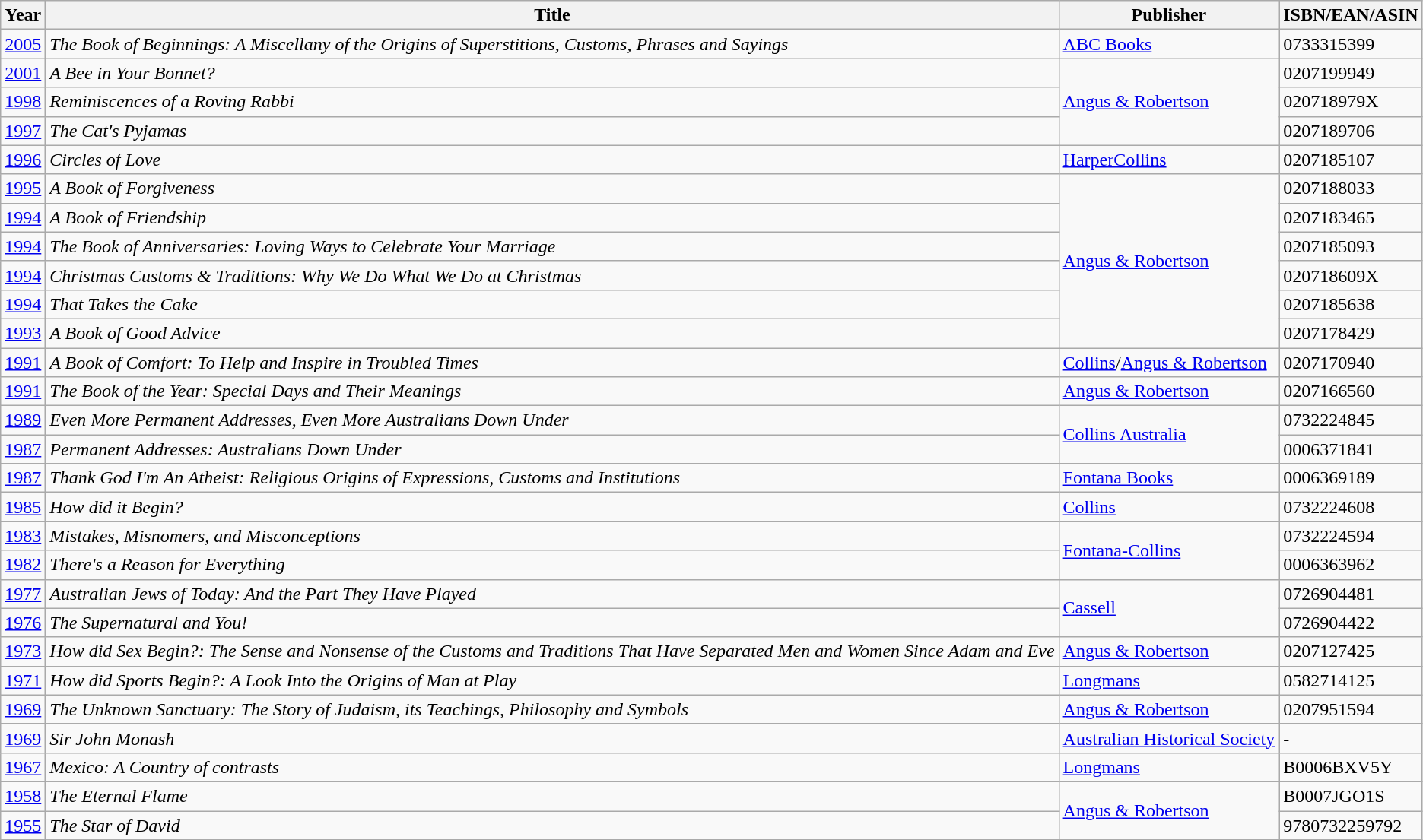<table class="wikitable sortable">
<tr>
<th>Year</th>
<th>Title</th>
<th>Publisher</th>
<th>ISBN/EAN/ASIN</th>
</tr>
<tr>
<td><a href='#'>2005</a></td>
<td><em>The Book of Beginnings: A Miscellany of the Origins of Superstitions, Customs, Phrases and Sayings</em></td>
<td><a href='#'>ABC Books</a></td>
<td>0733315399</td>
</tr>
<tr>
<td><a href='#'>2001</a></td>
<td><em>A Bee in Your Bonnet?</em></td>
<td rowspan="3"><a href='#'>Angus & Robertson</a></td>
<td>0207199949</td>
</tr>
<tr>
<td><a href='#'>1998</a></td>
<td><em>Reminiscences of a Roving Rabbi</em></td>
<td>020718979X</td>
</tr>
<tr>
<td><a href='#'>1997</a></td>
<td><em>The Cat's Pyjamas</em></td>
<td>0207189706</td>
</tr>
<tr>
<td><a href='#'>1996</a></td>
<td><em>Circles of Love</em></td>
<td><a href='#'>HarperCollins</a></td>
<td>0207185107</td>
</tr>
<tr>
<td><a href='#'>1995</a></td>
<td><em>A Book of Forgiveness</em></td>
<td rowspan="6"><a href='#'>Angus & Robertson</a></td>
<td>0207188033</td>
</tr>
<tr>
<td><a href='#'>1994</a></td>
<td><em>A Book of Friendship</em></td>
<td>0207183465</td>
</tr>
<tr>
<td><a href='#'>1994</a></td>
<td><em>The Book of Anniversaries: Loving Ways to Celebrate Your Marriage</em></td>
<td>0207185093</td>
</tr>
<tr>
<td><a href='#'>1994</a></td>
<td><em>Christmas Customs & Traditions: Why We Do What We Do at Christmas</em></td>
<td>020718609X</td>
</tr>
<tr>
<td><a href='#'>1994</a></td>
<td><em>That Takes the Cake</em></td>
<td>0207185638</td>
</tr>
<tr>
<td><a href='#'>1993</a></td>
<td><em>A Book of Good Advice</em></td>
<td>0207178429</td>
</tr>
<tr>
<td><a href='#'>1991</a></td>
<td><em>A Book of Comfort: To Help and Inspire in Troubled Times</em></td>
<td><a href='#'>Collins</a>/<a href='#'>Angus & Robertson</a></td>
<td>0207170940</td>
</tr>
<tr>
<td><a href='#'>1991</a></td>
<td><em>The Book of the Year: Special Days and Their Meanings</em></td>
<td><a href='#'>Angus & Robertson</a></td>
<td>0207166560</td>
</tr>
<tr>
<td><a href='#'>1989</a></td>
<td><em>Even More Permanent Addresses, Even More Australians Down Under</em></td>
<td rowspan="2"><a href='#'>Collins Australia</a></td>
<td>0732224845</td>
</tr>
<tr>
<td><a href='#'>1987</a></td>
<td><em>Permanent Addresses: Australians Down Under</em></td>
<td>0006371841</td>
</tr>
<tr>
<td><a href='#'>1987</a></td>
<td><em>Thank God I'm An Atheist: Religious Origins of Expressions, Customs and Institutions</em></td>
<td><a href='#'>Fontana Books</a></td>
<td>0006369189</td>
</tr>
<tr>
<td><a href='#'>1985</a></td>
<td><em>How did it Begin?</em></td>
<td><a href='#'>Collins</a></td>
<td>0732224608</td>
</tr>
<tr>
<td><a href='#'>1983</a></td>
<td><em>Mistakes, Misnomers, and Misconceptions</em></td>
<td rowspan="2"><a href='#'>Fontana-Collins</a></td>
<td>0732224594</td>
</tr>
<tr>
<td><a href='#'>1982</a></td>
<td><em>There's a Reason for Everything</em></td>
<td>0006363962</td>
</tr>
<tr>
<td><a href='#'>1977</a></td>
<td><em>Australian Jews of Today: And the Part They Have Played</em></td>
<td rowspan="2"><a href='#'>Cassell</a></td>
<td>0726904481</td>
</tr>
<tr>
<td><a href='#'>1976</a></td>
<td><em>The Supernatural and You!</em></td>
<td>0726904422</td>
</tr>
<tr>
<td><a href='#'>1973</a></td>
<td><em>How did Sex Begin?: The Sense and Nonsense of the Customs and Traditions That Have Separated Men and Women Since Adam and Eve</em></td>
<td><a href='#'>Angus & Robertson</a></td>
<td>0207127425</td>
</tr>
<tr>
<td><a href='#'>1971</a></td>
<td><em>How did Sports Begin?: A Look Into the Origins of Man at Play</em></td>
<td><a href='#'>Longmans</a></td>
<td>0582714125</td>
</tr>
<tr>
<td><a href='#'>1969</a></td>
<td><em>The Unknown Sanctuary: The Story of Judaism, its Teachings, Philosophy and Symbols</em></td>
<td><a href='#'>Angus & Robertson</a></td>
<td>0207951594</td>
</tr>
<tr>
<td><a href='#'>1969</a></td>
<td><em>Sir John Monash</em></td>
<td><a href='#'>Australian Historical Society</a></td>
<td>-</td>
</tr>
<tr>
<td><a href='#'>1967</a></td>
<td><em>Mexico: A Country of contrasts</em></td>
<td><a href='#'>Longmans</a></td>
<td>B0006BXV5Y</td>
</tr>
<tr>
<td><a href='#'>1958</a></td>
<td><em>The Eternal Flame</em></td>
<td rowspan="2"><a href='#'>Angus & Robertson</a></td>
<td>B0007JGO1S</td>
</tr>
<tr>
<td><a href='#'>1955</a></td>
<td><em>The Star of David</em></td>
<td>9780732259792</td>
</tr>
</table>
